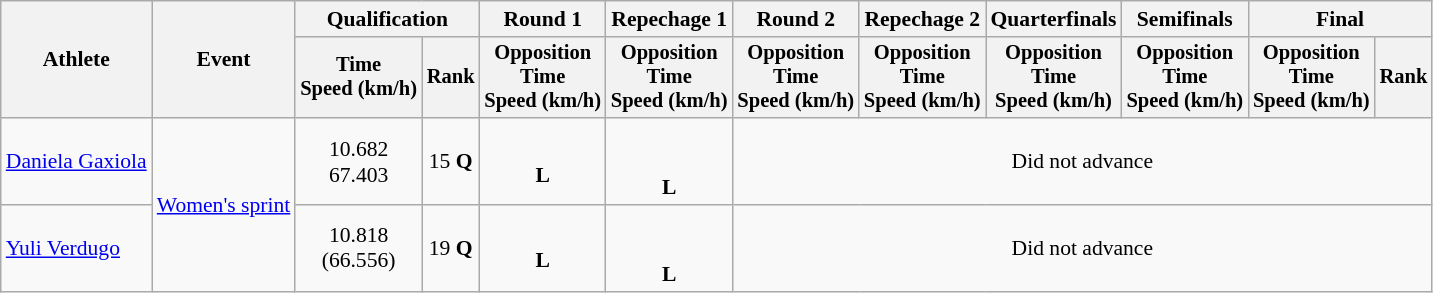<table class="wikitable" style="font-size:90%">
<tr>
<th rowspan=2>Athlete</th>
<th rowspan=2>Event</th>
<th colspan=2>Qualification</th>
<th>Round 1</th>
<th>Repechage 1</th>
<th>Round 2</th>
<th>Repechage 2</th>
<th>Quarterfinals</th>
<th>Semifinals</th>
<th colspan=2>Final</th>
</tr>
<tr style="font-size:95%">
<th>Time<br>Speed (km/h)</th>
<th>Rank</th>
<th>Opposition<br>Time<br>Speed (km/h)</th>
<th>Opposition<br>Time<br>Speed (km/h)</th>
<th>Opposition<br>Time<br>Speed (km/h)</th>
<th>Opposition<br>Time<br>Speed (km/h)</th>
<th>Opposition<br>Time<br>Speed (km/h)</th>
<th>Opposition<br>Time<br>Speed (km/h)</th>
<th>Opposition<br>Time<br>Speed (km/h)</th>
<th>Rank</th>
</tr>
<tr align=center>
<td align=left><a href='#'>Daniela Gaxiola</a></td>
<td align=left rowspan=2><a href='#'>Women's sprint</a></td>
<td>10.682<br>67.403</td>
<td>15 <strong>Q</strong></td>
<td><br><strong>L</strong></td>
<td><br><br><strong>L</strong></td>
<td colspan=6>Did not advance</td>
</tr>
<tr align=center>
<td align=left><a href='#'>Yuli Verdugo</a></td>
<td>10.818<br>(66.556)</td>
<td>19 <strong>Q</strong></td>
<td><br><strong>L</strong></td>
<td><br><br><strong>L</strong></td>
<td colspan=6>Did not advance</td>
</tr>
</table>
